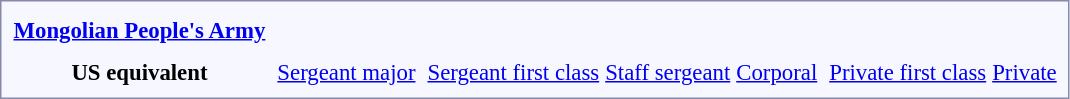<table style="border:1px solid #8888aa; background-color:#f7f8ff; padding:5px; font-size:95%; margin: 0px 12px 12px 0px;">
<tr style="text-align:center;">
<td rowspan=2> <strong><a href='#'>Mongolian People's Army</a></strong></td>
<td colspan=6 rowspan=2></td>
<td colspan=2></td>
<td colspan=2 rowspan=2></td>
<td colspan=6></td>
<td colspan=6></td>
<td colspan=4></td>
<td colspan=2 rowspan=2></td>
<td colspan=6></td>
<td colspan=2></td>
</tr>
<tr style="text-align:center;">
<td colspan=2><br></td>
<td colspan=6><br></td>
<td colspan=6><br></td>
<td colspan=4><br></td>
<td colspan=6><br></td>
<td colspan=2><br></td>
</tr>
<tr style="text-align:center;">
<td colspan=36></td>
</tr>
<tr style="text-align:center;">
<th>US equivalent</th>
<td colspan=6></td>
<td colspan=2><a href='#'>Sergeant major</a></td>
<td colspan=2></td>
<td colspan=6><a href='#'>Sergeant first class</a></td>
<td colspan=6><a href='#'>Staff sergeant</a></td>
<td colspan=4><a href='#'>Corporal</a></td>
<td colspan=2></td>
<td colspan=6><a href='#'>Private first class</a></td>
<td colspan=2><a href='#'>Private</a></td>
</tr>
</table>
